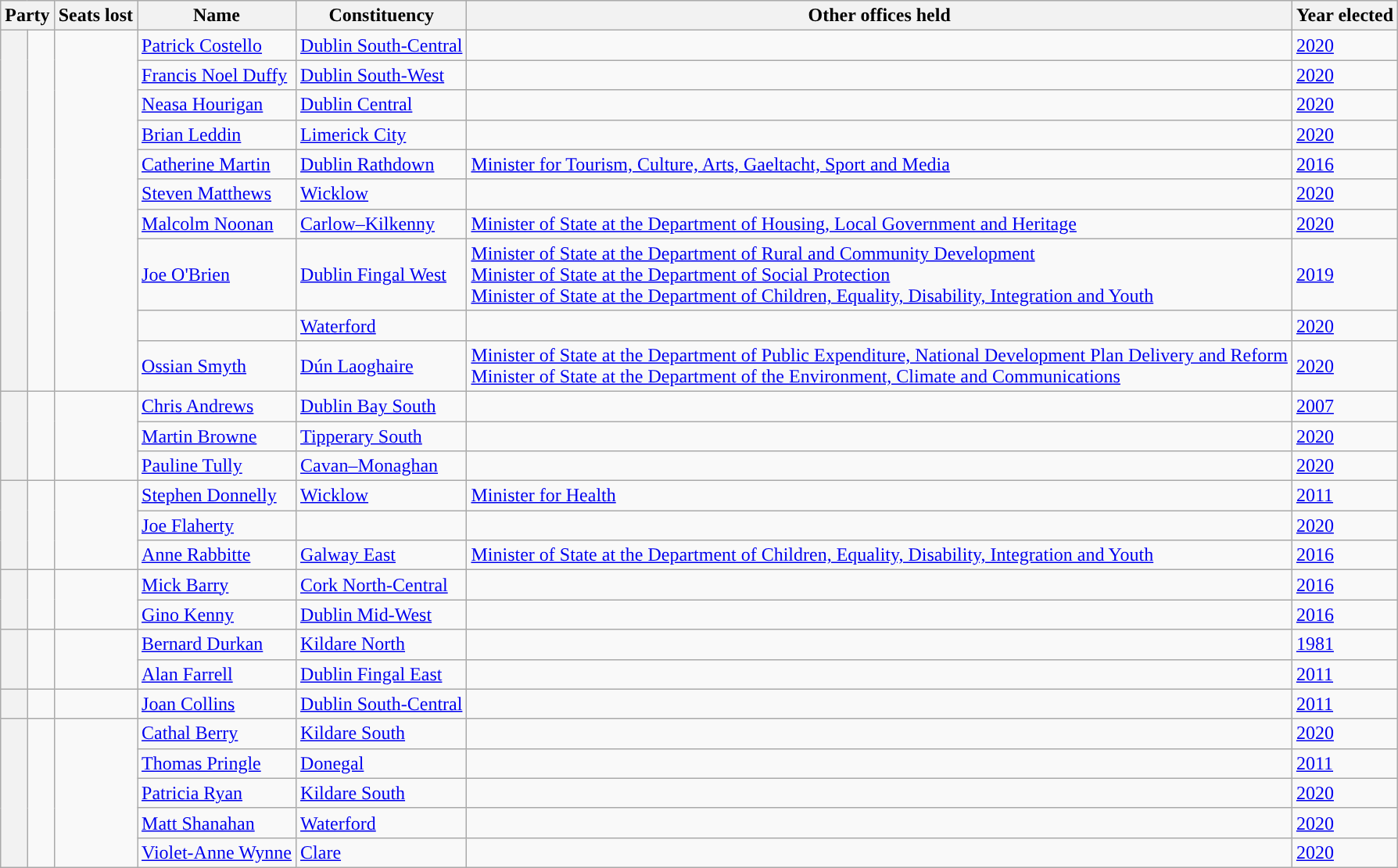<table class="wikitable sortable collapsible" style="font-size: 100%;">
<tr>
<th colspan=2>Party</th>
<th>Seats lost</th>
<th>Name</th>
<th>Constituency</th>
<th>Other offices held</th>
<th>Year elected</th>
</tr>
<tr>
<th rowspan="10" style="background-color: "></th>
<td rowspan="10"></td>
<td rowspan="10"></td>
<td data-sort-value="Costello, Patrick"><a href='#'>Patrick Costello</a></td>
<td><a href='#'>Dublin South-Central</a></td>
<td></td>
<td><a href='#'>2020</a></td>
</tr>
<tr>
<td data-sort-value="Duffy, Francis Noel"><a href='#'>Francis Noel Duffy</a></td>
<td><a href='#'>Dublin South-West</a></td>
<td></td>
<td><a href='#'>2020</a></td>
</tr>
<tr>
<td data-sort-value="Hourigan, Neasa"><a href='#'>Neasa Hourigan</a></td>
<td><a href='#'>Dublin Central</a></td>
<td></td>
<td><a href='#'>2020</a></td>
</tr>
<tr>
<td data-sort-value="Leddin, Brian"><a href='#'>Brian Leddin</a></td>
<td><a href='#'>Limerick City</a></td>
<td></td>
<td><a href='#'>2020</a></td>
</tr>
<tr>
<td data-sort-value="Martin, Catherine"><a href='#'>Catherine Martin</a></td>
<td><a href='#'>Dublin Rathdown</a></td>
<td><a href='#'>Minister for Tourism, Culture, Arts, Gaeltacht, Sport and Media</a></td>
<td><a href='#'>2016</a></td>
</tr>
<tr>
<td data-sort-value="Matthews, Steven"><a href='#'>Steven Matthews</a></td>
<td><a href='#'>Wicklow</a></td>
<td></td>
<td><a href='#'>2020</a></td>
</tr>
<tr>
<td data-sort-value="Noonan, Malcolm"><a href='#'>Malcolm Noonan</a></td>
<td><a href='#'>Carlow–Kilkenny</a></td>
<td><a href='#'>Minister of State at the Department of Housing, Local Government and Heritage</a></td>
<td><a href='#'>2020</a></td>
</tr>
<tr>
<td data-sort-value="O'Brien, Joe"><a href='#'>Joe O'Brien</a></td>
<td><a href='#'>Dublin Fingal West</a></td>
<td><a href='#'>Minister of State at the Department of Rural and Community Development</a><br><a href='#'>Minister of State at the Department of Social Protection</a><br><a href='#'>Minister of State at the Department of Children, Equality, Disability, Integration and Youth</a></td>
<td><a href='#'>2019</a></td>
</tr>
<tr>
<td data-sort-value="Ó Cathasaigh, Marc"></td>
<td><a href='#'>Waterford</a></td>
<td></td>
<td><a href='#'>2020</a></td>
</tr>
<tr>
<td data-sort-value="Smyth, Ossian"><a href='#'>Ossian Smyth</a></td>
<td><a href='#'>Dún Laoghaire</a></td>
<td><a href='#'>Minister of State at the Department of Public Expenditure, National Development Plan Delivery and Reform</a><br><a href='#'>Minister of State at the Department of the Environment, Climate and Communications</a></td>
<td><a href='#'>2020</a></td>
</tr>
<tr>
<th rowspan="3" style="background-color: "></th>
<td rowspan="3"></td>
<td rowspan="3"></td>
<td data-sort-value="Andrews, Chris"><a href='#'>Chris Andrews</a></td>
<td><a href='#'>Dublin Bay South</a></td>
<td></td>
<td><a href='#'>2007</a></td>
</tr>
<tr>
<td data-sort-value="Browne, Martin"><a href='#'>Martin Browne</a></td>
<td><a href='#'>Tipperary South</a></td>
<td></td>
<td><a href='#'>2020</a></td>
</tr>
<tr>
<td data-sort-value="Tully, Pauline"><a href='#'>Pauline Tully</a></td>
<td><a href='#'>Cavan–Monaghan</a></td>
<td></td>
<td><a href='#'>2020</a></td>
</tr>
<tr>
<th rowspan="3" style="background-color: "></th>
<td rowspan="3"></td>
<td rowspan="3"></td>
<td data-sort-value="Donnelly, Stephen"><a href='#'>Stephen Donnelly</a></td>
<td><a href='#'>Wicklow</a></td>
<td><a href='#'>Minister for Health</a></td>
<td><a href='#'>2011</a></td>
</tr>
<tr>
<td data-sort-value="Flaherty, Joe"><a href='#'>Joe Flaherty</a></td>
<td></td>
<td></td>
<td><a href='#'>2020</a></td>
</tr>
<tr>
<td data-sort-value="Rabbitte, Anne"><a href='#'>Anne Rabbitte</a></td>
<td><a href='#'>Galway East</a></td>
<td><a href='#'>Minister of State at the Department of Children, Equality, Disability, Integration and Youth</a></td>
<td><a href='#'>2016</a></td>
</tr>
<tr>
<th rowspan="2" style="background-color: "></th>
<td rowspan="2"></td>
<td rowspan="2"></td>
<td data-sort-value="Barry, Mick"><a href='#'>Mick Barry</a></td>
<td><a href='#'>Cork North-Central</a></td>
<td></td>
<td><a href='#'>2016</a></td>
</tr>
<tr>
<td data-sort-value="Kenny, Gino"><a href='#'>Gino Kenny</a></td>
<td><a href='#'>Dublin Mid-West</a></td>
<td></td>
<td><a href='#'>2016</a></td>
</tr>
<tr>
<th rowspan="2" style="background-color: "></th>
<td rowspan="2"></td>
<td rowspan="2"></td>
<td data-sort-value="Durkan, Bernard"><a href='#'>Bernard Durkan</a></td>
<td><a href='#'>Kildare North</a></td>
<td></td>
<td><a href='#'>1981</a></td>
</tr>
<tr>
<td data-sort-value="Farrell, Alan"><a href='#'>Alan Farrell</a></td>
<td><a href='#'>Dublin Fingal East</a></td>
<td></td>
<td><a href='#'>2011</a></td>
</tr>
<tr>
<th rowspan="1" style="background-color: "></th>
<td rowspan="1"></td>
<td rowspan="1"></td>
<td data-sort-value="Collins, Joan"><a href='#'>Joan Collins</a></td>
<td><a href='#'>Dublin South-Central</a></td>
<td></td>
<td><a href='#'>2011</a></td>
</tr>
<tr>
<th rowspan="5" style="background-color: "></th>
<td rowspan="5"></td>
<td rowspan="5"></td>
<td data-sort-value="Berry, Cathal"><a href='#'>Cathal Berry</a></td>
<td><a href='#'>Kildare South</a></td>
<td></td>
<td><a href='#'>2020</a></td>
</tr>
<tr>
<td data-sort-value="Pringle, Thomas"><a href='#'>Thomas Pringle</a></td>
<td><a href='#'>Donegal</a></td>
<td></td>
<td><a href='#'>2011</a></td>
</tr>
<tr>
<td data-sort-value="Ryan, Patricia"><a href='#'>Patricia Ryan</a></td>
<td><a href='#'>Kildare South</a></td>
<td></td>
<td><a href='#'>2020</a></td>
</tr>
<tr>
<td data-sort-value="Shanahan, Matt"><a href='#'>Matt Shanahan</a></td>
<td><a href='#'>Waterford</a></td>
<td></td>
<td><a href='#'>2020</a></td>
</tr>
<tr>
<td data-sort-value="Wynne, Violet-Anne"><a href='#'>Violet-Anne Wynne</a></td>
<td><a href='#'>Clare</a></td>
<td></td>
<td><a href='#'>2020</a></td>
</tr>
</table>
